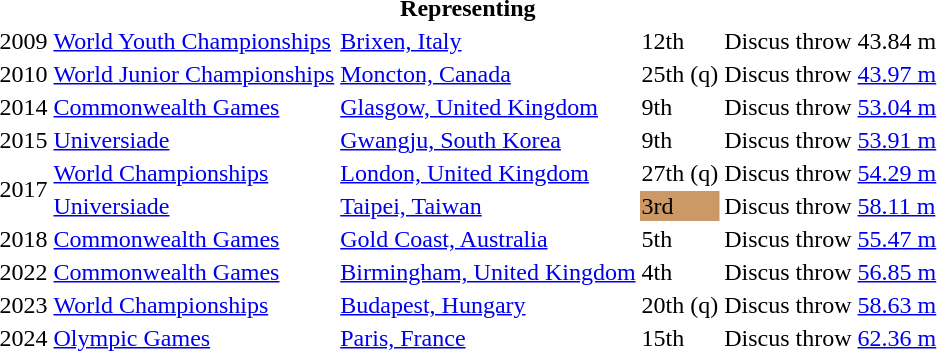<table>
<tr>
<th colspan="6">Representing </th>
</tr>
<tr>
<td>2009</td>
<td><a href='#'>World Youth Championships</a></td>
<td><a href='#'>Brixen, Italy</a></td>
<td>12th</td>
<td>Discus throw</td>
<td>43.84 m</td>
</tr>
<tr>
<td>2010</td>
<td><a href='#'>World Junior Championships</a></td>
<td><a href='#'>Moncton, Canada</a></td>
<td>25th (q)</td>
<td>Discus throw</td>
<td><a href='#'>43.97 m</a></td>
</tr>
<tr>
<td>2014</td>
<td><a href='#'>Commonwealth Games</a></td>
<td><a href='#'>Glasgow, United Kingdom</a></td>
<td>9th</td>
<td>Discus throw</td>
<td><a href='#'>53.04 m</a></td>
</tr>
<tr>
<td>2015</td>
<td><a href='#'>Universiade</a></td>
<td><a href='#'>Gwangju, South Korea</a></td>
<td>9th</td>
<td>Discus throw</td>
<td><a href='#'>53.91 m</a></td>
</tr>
<tr>
<td rowspan=2>2017</td>
<td><a href='#'>World Championships</a></td>
<td><a href='#'>London, United Kingdom</a></td>
<td>27th (q)</td>
<td>Discus throw</td>
<td><a href='#'>54.29 m</a></td>
</tr>
<tr>
<td><a href='#'>Universiade</a></td>
<td><a href='#'>Taipei, Taiwan</a></td>
<td bgcolor=cc9966>3rd</td>
<td>Discus throw</td>
<td><a href='#'>58.11 m</a></td>
</tr>
<tr>
<td>2018</td>
<td><a href='#'>Commonwealth Games</a></td>
<td><a href='#'>Gold Coast, Australia</a></td>
<td>5th</td>
<td>Discus throw</td>
<td><a href='#'>55.47 m</a></td>
</tr>
<tr>
<td>2022</td>
<td><a href='#'>Commonwealth Games</a></td>
<td><a href='#'>Birmingham, United Kingdom</a></td>
<td>4th</td>
<td>Discus throw</td>
<td><a href='#'>56.85 m</a></td>
</tr>
<tr>
<td>2023</td>
<td><a href='#'>World Championships</a></td>
<td><a href='#'>Budapest, Hungary</a></td>
<td>20th (q)</td>
<td>Discus throw</td>
<td><a href='#'>58.63 m</a></td>
</tr>
<tr>
<td>2024</td>
<td><a href='#'>Olympic Games</a></td>
<td><a href='#'>Paris, France</a></td>
<td>15th</td>
<td>Discus throw</td>
<td><a href='#'>62.36 m</a></td>
</tr>
</table>
